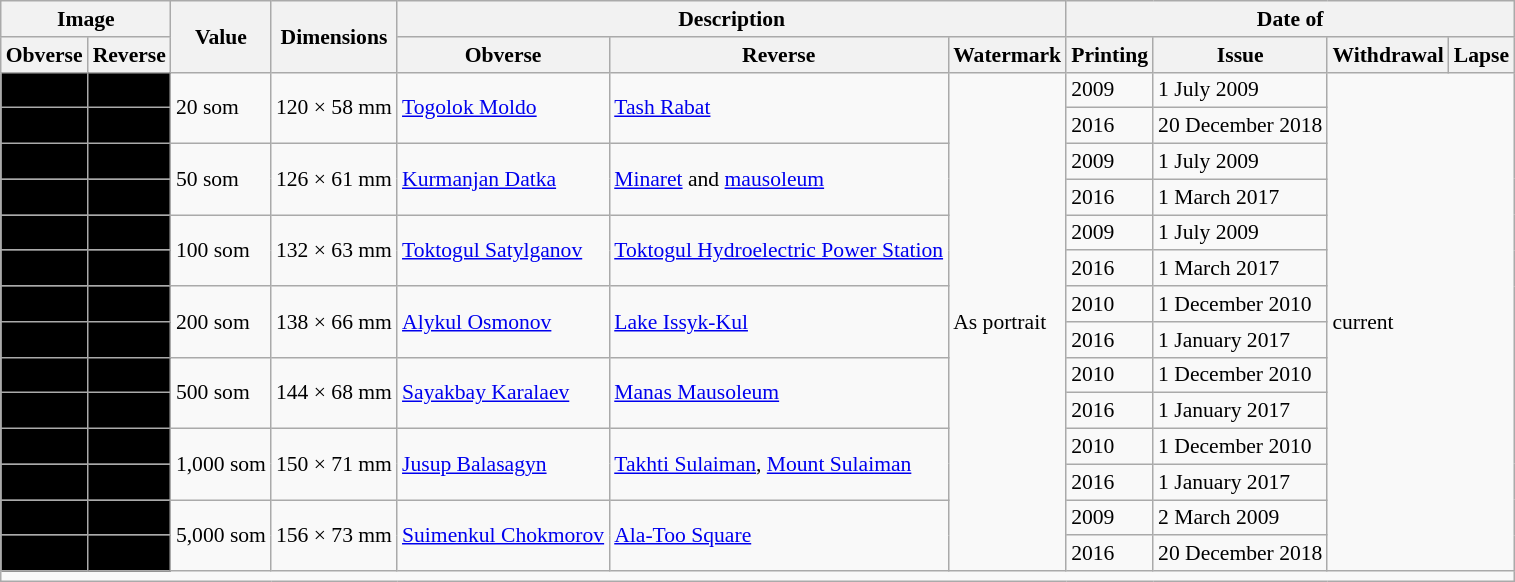<table class="wikitable" style="font-size: 90%">
<tr>
<th colspan="2">Image</th>
<th rowspan="2">Value</th>
<th rowspan="2">Dimensions</th>
<th colspan="3">Description</th>
<th colspan="4">Date of</th>
</tr>
<tr>
<th>Obverse</th>
<th>Reverse</th>
<th>Obverse</th>
<th>Reverse</th>
<th>Watermark</th>
<th>Printing</th>
<th>Issue</th>
<th>Withdrawal</th>
<th>Lapse</th>
</tr>
<tr>
<td align="center" bgcolor="#000000"></td>
<td align="center" bgcolor="#000000"></td>
<td rowspan="2">20 som</td>
<td rowspan="2">120 × 58 mm</td>
<td rowspan="2"><a href='#'>Togolok Moldo</a></td>
<td rowspan="2"><a href='#'>Tash Rabat</a></td>
<td rowspan="14">As portrait</td>
<td>2009</td>
<td>1 July 2009</td>
<td rowspan="14" colspan="2">current</td>
</tr>
<tr>
<td align="center" bgcolor="#000000"></td>
<td align="center" bgcolor="#000000"></td>
<td>2016</td>
<td>20 December 2018</td>
</tr>
<tr>
<td align="center" bgcolor="#000000"></td>
<td align="center" bgcolor="#000000"></td>
<td rowspan="2">50 som</td>
<td rowspan="2">126 × 61 mm</td>
<td rowspan="2"><a href='#'>Kurmanjan Datka</a></td>
<td rowspan="2"><a href='#'>Minaret</a> and <a href='#'>mausoleum</a></td>
<td>2009</td>
<td>1 July 2009</td>
</tr>
<tr>
<td align="center" bgcolor="#000000"></td>
<td align="center" bgcolor="#000000"></td>
<td>2016</td>
<td>1 March 2017</td>
</tr>
<tr>
<td align="center" bgcolor="#000000"></td>
<td align="center" bgcolor="#000000"></td>
<td rowspan="2">100 som</td>
<td rowspan="2">132 × 63 mm</td>
<td rowspan="2"><a href='#'>Toktogul Satylganov</a></td>
<td rowspan="2"><a href='#'>Toktogul Hydroelectric Power Station</a></td>
<td>2009</td>
<td>1 July 2009</td>
</tr>
<tr>
<td align="center" bgcolor="#000000"></td>
<td align="center" bgcolor="#000000"></td>
<td>2016</td>
<td>1 March 2017</td>
</tr>
<tr>
<td align="center" bgcolor="#000000"></td>
<td align="center" bgcolor="#000000"></td>
<td rowspan="2">200 som</td>
<td rowspan="2">138 × 66 mm</td>
<td rowspan="2"><a href='#'>Alykul Osmonov</a></td>
<td rowspan="2"><a href='#'>Lake Issyk-Kul</a></td>
<td>2010</td>
<td>1 December 2010</td>
</tr>
<tr>
<td align="center" bgcolor="#000000"></td>
<td align="center" bgcolor="#000000"></td>
<td>2016</td>
<td>1 January 2017</td>
</tr>
<tr>
<td align="center" bgcolor="#000000"></td>
<td align="center" bgcolor="#000000"></td>
<td rowspan="2">500 som</td>
<td rowspan="2">144 × 68 mm</td>
<td rowspan="2"><a href='#'>Sayakbay Karalaev</a></td>
<td rowspan="2"><a href='#'>Manas Mausoleum</a></td>
<td>2010</td>
<td>1 December 2010</td>
</tr>
<tr>
<td align="center" bgcolor="#000000"></td>
<td align="center" bgcolor="#000000"></td>
<td>2016</td>
<td>1 January 2017</td>
</tr>
<tr>
<td align="center" bgcolor="#000000"></td>
<td align="center" bgcolor="#000000"></td>
<td rowspan="2">1,000 som</td>
<td rowspan="2">150 × 71 mm</td>
<td rowspan="2"><a href='#'>Jusup Balasagyn</a></td>
<td rowspan="2"><a href='#'>Takhti Sulaiman</a>, <a href='#'>Mount Sulaiman</a></td>
<td>2010</td>
<td>1 December 2010</td>
</tr>
<tr>
<td align="center" bgcolor="#000000"></td>
<td align="center" bgcolor="#000000"></td>
<td>2016</td>
<td>1 January 2017</td>
</tr>
<tr>
<td align="center" bgcolor="#000000"></td>
<td align="center" bgcolor="#000000"></td>
<td rowspan="2">5,000 som</td>
<td rowspan="2">156 × 73 mm</td>
<td rowspan="2"><a href='#'>Suimenkul Chokmorov</a></td>
<td rowspan="2"><a href='#'>Ala-Too Square</a></td>
<td>2009</td>
<td>2 March 2009</td>
</tr>
<tr>
<td align="center" bgcolor="#000000"></td>
<td align="center" bgcolor="#000000"></td>
<td>2016</td>
<td>20 December 2018</td>
</tr>
<tr>
<td colspan="11"></td>
</tr>
</table>
